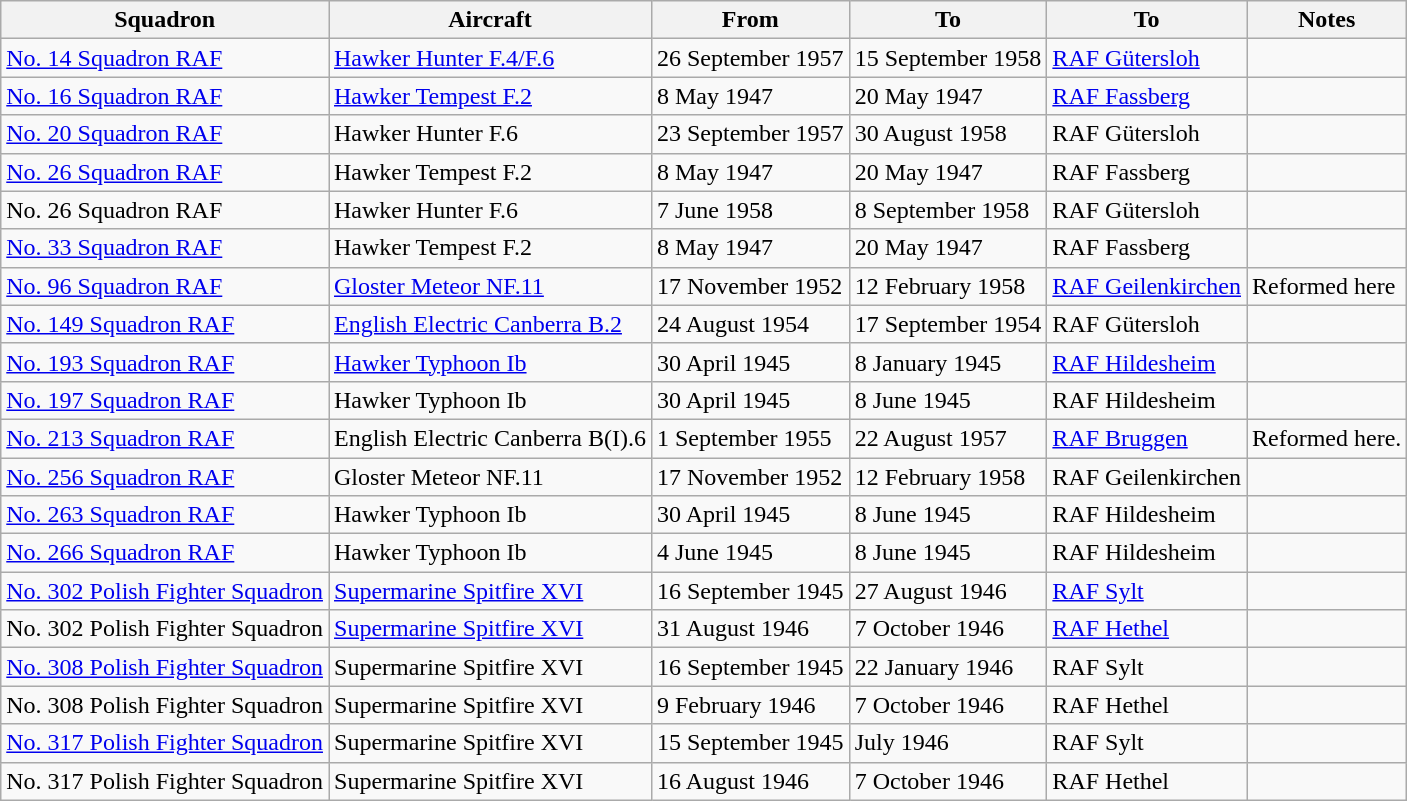<table class="wikitable sortable">
<tr>
<th>Squadron</th>
<th>Aircraft</th>
<th>From</th>
<th>To</th>
<th>To</th>
<th>Notes</th>
</tr>
<tr>
<td><a href='#'>No. 14 Squadron RAF</a></td>
<td><a href='#'>Hawker Hunter F.4/F.6</a></td>
<td>26 September 1957</td>
<td>15 September 1958</td>
<td><a href='#'>RAF Gütersloh</a></td>
<td></td>
</tr>
<tr>
<td><a href='#'>No. 16 Squadron RAF</a></td>
<td><a href='#'>Hawker Tempest F.2</a></td>
<td>8 May 1947</td>
<td>20 May 1947</td>
<td><a href='#'>RAF Fassberg</a></td>
<td></td>
</tr>
<tr>
<td><a href='#'>No. 20 Squadron RAF</a></td>
<td>Hawker Hunter F.6</td>
<td>23 September 1957</td>
<td>30 August 1958</td>
<td>RAF Gütersloh</td>
<td></td>
</tr>
<tr>
<td><a href='#'>No. 26 Squadron RAF</a></td>
<td>Hawker Tempest F.2</td>
<td>8 May 1947</td>
<td>20 May 1947</td>
<td>RAF Fassberg</td>
<td></td>
</tr>
<tr>
<td>No. 26 Squadron RAF</td>
<td>Hawker Hunter F.6</td>
<td>7 June 1958</td>
<td>8 September 1958</td>
<td>RAF Gütersloh</td>
<td></td>
</tr>
<tr>
<td><a href='#'>No. 33 Squadron RAF</a></td>
<td>Hawker Tempest F.2</td>
<td>8 May 1947</td>
<td>20 May 1947</td>
<td>RAF Fassberg</td>
<td></td>
</tr>
<tr>
<td><a href='#'>No. 96 Squadron RAF</a></td>
<td><a href='#'>Gloster Meteor NF.11</a></td>
<td>17 November 1952</td>
<td>12 February 1958</td>
<td><a href='#'>RAF Geilenkirchen</a></td>
<td>Reformed here</td>
</tr>
<tr>
<td><a href='#'>No. 149 Squadron RAF</a></td>
<td><a href='#'>English Electric Canberra B.2</a></td>
<td>24 August 1954</td>
<td>17 September 1954</td>
<td>RAF Gütersloh</td>
<td></td>
</tr>
<tr>
<td><a href='#'>No. 193 Squadron RAF</a></td>
<td><a href='#'>Hawker Typhoon Ib</a></td>
<td>30 April 1945</td>
<td>8 January 1945</td>
<td><a href='#'>RAF Hildesheim</a></td>
<td></td>
</tr>
<tr>
<td><a href='#'>No. 197 Squadron RAF</a></td>
<td>Hawker Typhoon Ib</td>
<td>30 April 1945</td>
<td>8 June 1945</td>
<td>RAF Hildesheim</td>
<td></td>
</tr>
<tr>
<td><a href='#'>No. 213 Squadron RAF</a></td>
<td>English Electric Canberra B(I).6</td>
<td>1 September 1955</td>
<td>22 August 1957</td>
<td><a href='#'>RAF Bruggen</a></td>
<td>Reformed here.</td>
</tr>
<tr>
<td><a href='#'>No. 256 Squadron RAF</a></td>
<td>Gloster Meteor NF.11</td>
<td>17 November 1952</td>
<td>12 February 1958</td>
<td>RAF Geilenkirchen</td>
<td></td>
</tr>
<tr>
<td><a href='#'>No. 263 Squadron RAF</a></td>
<td>Hawker Typhoon Ib</td>
<td>30 April 1945</td>
<td>8 June 1945</td>
<td>RAF Hildesheim</td>
<td></td>
</tr>
<tr>
<td><a href='#'>No. 266 Squadron RAF</a></td>
<td>Hawker Typhoon Ib</td>
<td>4 June 1945</td>
<td>8 June 1945</td>
<td>RAF Hildesheim</td>
<td></td>
</tr>
<tr>
<td><a href='#'>No. 302 Polish Fighter Squadron</a></td>
<td><a href='#'>Supermarine Spitfire XVI</a></td>
<td>16 September 1945</td>
<td>27 August 1946</td>
<td><a href='#'>RAF Sylt</a></td>
<td></td>
</tr>
<tr>
<td>No. 302 Polish Fighter Squadron</td>
<td><a href='#'>Supermarine Spitfire XVI</a></td>
<td>31 August 1946</td>
<td>7 October 1946</td>
<td><a href='#'>RAF Hethel</a></td>
<td></td>
</tr>
<tr>
<td><a href='#'>No. 308 Polish Fighter Squadron</a></td>
<td>Supermarine Spitfire XVI</td>
<td>16 September 1945</td>
<td>22 January 1946</td>
<td>RAF Sylt</td>
<td></td>
</tr>
<tr>
<td>No. 308 Polish Fighter Squadron</td>
<td>Supermarine Spitfire XVI</td>
<td>9 February 1946</td>
<td>7 October 1946</td>
<td>RAF Hethel</td>
<td></td>
</tr>
<tr>
<td><a href='#'>No. 317 Polish Fighter Squadron</a></td>
<td>Supermarine Spitfire XVI</td>
<td>15 September 1945</td>
<td>July 1946</td>
<td>RAF Sylt</td>
<td></td>
</tr>
<tr>
<td>No. 317 Polish Fighter Squadron</td>
<td>Supermarine Spitfire XVI</td>
<td>16 August 1946</td>
<td>7 October 1946</td>
<td>RAF Hethel</td>
<td></td>
</tr>
</table>
